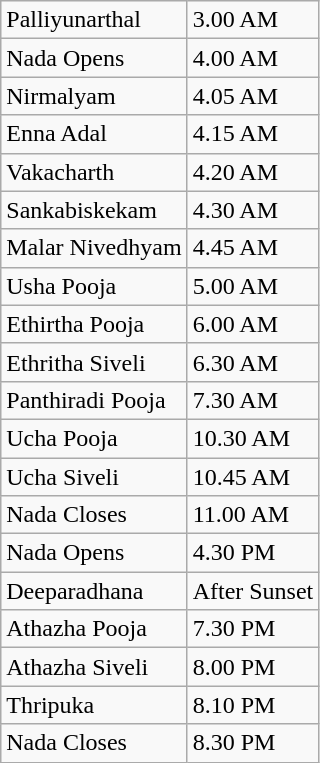<table class="wikitable">
<tr>
<td>Palliyunarthal</td>
<td>3.00 AM</td>
</tr>
<tr>
<td>Nada Opens</td>
<td>4.00 AM</td>
</tr>
<tr>
<td>Nirmalyam</td>
<td>4.05 AM</td>
</tr>
<tr>
<td>Enna Adal</td>
<td>4.15 AM</td>
</tr>
<tr>
<td>Vakacharth</td>
<td>4.20 AM</td>
</tr>
<tr>
<td>Sankabiskekam</td>
<td>4.30 AM</td>
</tr>
<tr>
<td>Malar Nivedhyam</td>
<td>4.45 AM</td>
</tr>
<tr>
<td>Usha Pooja</td>
<td>5.00 AM</td>
</tr>
<tr>
<td>Ethirtha Pooja</td>
<td>6.00 AM</td>
</tr>
<tr>
<td>Ethritha Siveli</td>
<td>6.30 AM</td>
</tr>
<tr>
<td>Panthiradi Pooja</td>
<td>7.30 AM</td>
</tr>
<tr>
<td>Ucha Pooja</td>
<td>10.30 AM</td>
</tr>
<tr>
<td>Ucha Siveli</td>
<td>10.45 AM</td>
</tr>
<tr>
<td>Nada Closes</td>
<td>11.00 AM</td>
</tr>
<tr>
<td>Nada Opens</td>
<td>4.30 PM</td>
</tr>
<tr>
<td>Deeparadhana</td>
<td>After Sunset</td>
</tr>
<tr>
<td>Athazha Pooja</td>
<td>7.30 PM</td>
</tr>
<tr>
<td>Athazha Siveli</td>
<td>8.00 PM</td>
</tr>
<tr>
<td>Thripuka</td>
<td>8.10 PM</td>
</tr>
<tr>
<td>Nada Closes</td>
<td>8.30 PM</td>
</tr>
</table>
